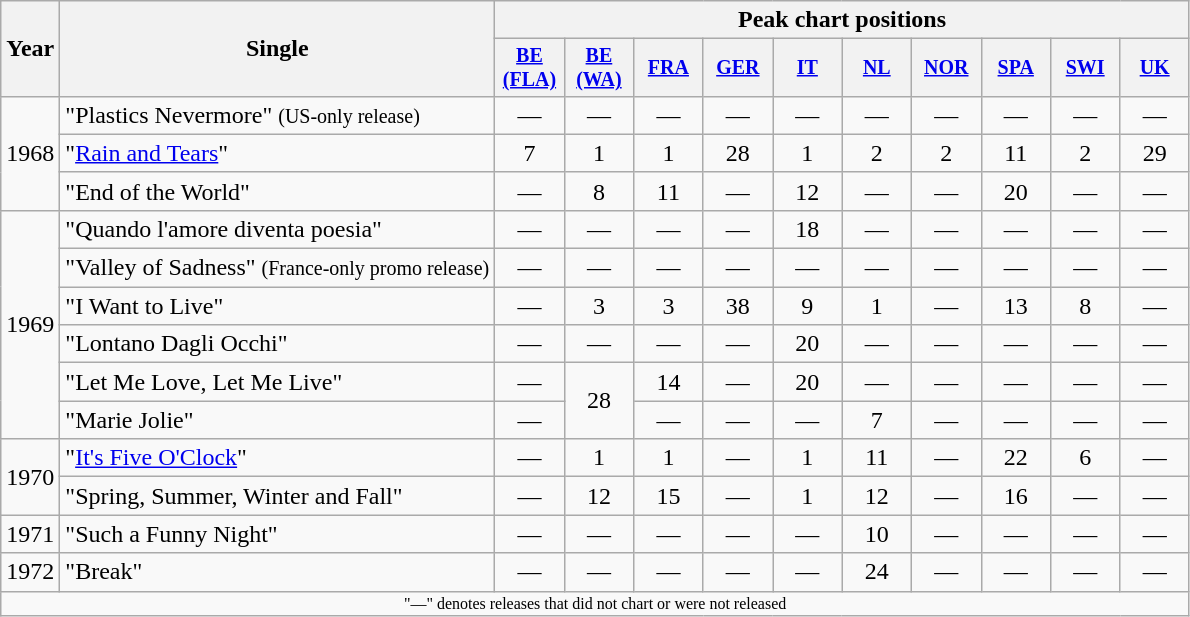<table class="wikitable" style="text-align:center">
<tr>
<th rowspan="2">Year</th>
<th rowspan="2">Single</th>
<th colspan="10">Peak chart positions</th>
</tr>
<tr style="font-size:smaller;">
<th style="width:3em;"><a href='#'>BE <br>(FLA)</a><br></th>
<th style="width:3em;"><a href='#'>BE <br>(WA)</a><br></th>
<th style="width:3em;"><a href='#'>FRA</a><br></th>
<th style="width:3em;"><a href='#'>GER</a><br></th>
<th style="width:3em;"><a href='#'>IT</a></th>
<th style="width:3em;"><a href='#'>NL</a><br></th>
<th style="width:3em;"><a href='#'>NOR</a><br></th>
<th style="width:3em;"><a href='#'>SPA</a><br></th>
<th style="width:3em;"><a href='#'>SWI</a><br></th>
<th style="width:3em;"><a href='#'>UK</a><br></th>
</tr>
<tr>
<td rowspan="3">1968</td>
<td style="text-align:left;">"Plastics Nevermore" <small>(US-only release)</small></td>
<td>—</td>
<td>—</td>
<td>—</td>
<td>—</td>
<td style="text-align:center;">—</td>
<td style="text-align:center;">—</td>
<td>—</td>
<td>—</td>
<td>—</td>
<td style="text-align:center;">—</td>
</tr>
<tr>
<td style="text-align:left;">"<a href='#'>Rain and Tears</a>"</td>
<td>7</td>
<td>1</td>
<td>1</td>
<td>28</td>
<td style="text-align:center;">1</td>
<td style="text-align:center;">2</td>
<td>2</td>
<td>11</td>
<td>2</td>
<td style="text-align:center;">29</td>
</tr>
<tr>
<td style="text-align:left;">"End of the World"</td>
<td>—</td>
<td>8</td>
<td>11</td>
<td>—</td>
<td style="text-align:center;">12</td>
<td style="text-align:center;">—</td>
<td>—</td>
<td>20</td>
<td>—</td>
<td style="text-align:center;">—</td>
</tr>
<tr>
<td rowspan="6">1969</td>
<td style="text-align:left;">"Quando l'amore diventa poesia"</td>
<td>—</td>
<td>—</td>
<td>—</td>
<td>—</td>
<td>18</td>
<td>—</td>
<td>—</td>
<td>—</td>
<td>—</td>
<td>—</td>
</tr>
<tr>
<td style="text-align:left;">"Valley of Sadness" <small>(France-only promo release)</small></td>
<td>—</td>
<td>—</td>
<td>—</td>
<td>—</td>
<td style="text-align:center;">—</td>
<td style="text-align:center;">—</td>
<td>—</td>
<td>—</td>
<td>—</td>
<td style="text-align:center;">—</td>
</tr>
<tr>
<td style="text-align:left;">"I Want to Live"</td>
<td>—</td>
<td>3</td>
<td>3</td>
<td>38</td>
<td style="text-align:center;">9</td>
<td style="text-align:center;">1</td>
<td>—</td>
<td>13</td>
<td>8</td>
<td style="text-align:center;">—</td>
</tr>
<tr>
<td style="text-align:left;">"Lontano Dagli Occhi"</td>
<td>—</td>
<td>—</td>
<td>—</td>
<td>—</td>
<td style="text-align:center;">20</td>
<td style="text-align:center;">—</td>
<td>—</td>
<td>—</td>
<td>—</td>
<td style="text-align:center;">—</td>
</tr>
<tr>
<td style="text-align:left;">"Let Me Love, Let Me Live"</td>
<td>—</td>
<td rowspan="2">28</td>
<td>14</td>
<td>—</td>
<td style="text-align:center;">20</td>
<td style="text-align:center;">—</td>
<td>—</td>
<td>—</td>
<td>—</td>
<td style="text-align:center;">—</td>
</tr>
<tr>
<td style="text-align:left;">"Marie Jolie"</td>
<td>—</td>
<td>—</td>
<td>—</td>
<td style="text-align:center;">—</td>
<td style="text-align:center;">7</td>
<td>—</td>
<td>—</td>
<td>—</td>
<td style="text-align:center;">—</td>
</tr>
<tr>
<td rowspan="2">1970</td>
<td style="text-align:left;">"<a href='#'>It's Five O'Clock</a>"</td>
<td>—</td>
<td>1</td>
<td>1</td>
<td>—</td>
<td style="text-align:center;">1</td>
<td style="text-align:center;">11</td>
<td>—</td>
<td>22</td>
<td>6</td>
<td style="text-align:center;">—</td>
</tr>
<tr>
<td style="text-align:left;">"Spring, Summer, Winter and Fall"</td>
<td>—</td>
<td>12</td>
<td>15</td>
<td>—</td>
<td style="text-align:center;">1</td>
<td style="text-align:center;">12</td>
<td>—</td>
<td>16</td>
<td>—</td>
<td style="text-align:center;">—</td>
</tr>
<tr>
<td>1971</td>
<td style="text-align:left;">"Such a Funny Night"</td>
<td>—</td>
<td>—</td>
<td>—</td>
<td>—</td>
<td style="text-align:center;">—</td>
<td style="text-align:center;">10</td>
<td>—</td>
<td>—</td>
<td>—</td>
<td style="text-align:center;">—</td>
</tr>
<tr>
<td>1972</td>
<td style="text-align:left;">"Break"</td>
<td>—</td>
<td>—</td>
<td>—</td>
<td>—</td>
<td style="text-align:center;">—</td>
<td style="text-align:center;">24</td>
<td>—</td>
<td>—</td>
<td>—</td>
<td style="text-align:center;">—</td>
</tr>
<tr>
<td colspan="12" style="font-size:8pt">"—" denotes releases that did not chart or were not released</td>
</tr>
</table>
